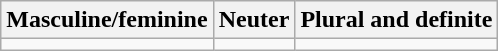<table class="wikitable">
<tr>
<th>Masculine/feminine</th>
<th>Neuter</th>
<th>Plural and definite</th>
</tr>
<tr>
<td><strong></strong></td>
<td><strong></strong></td>
<td><strong></strong></td>
</tr>
</table>
